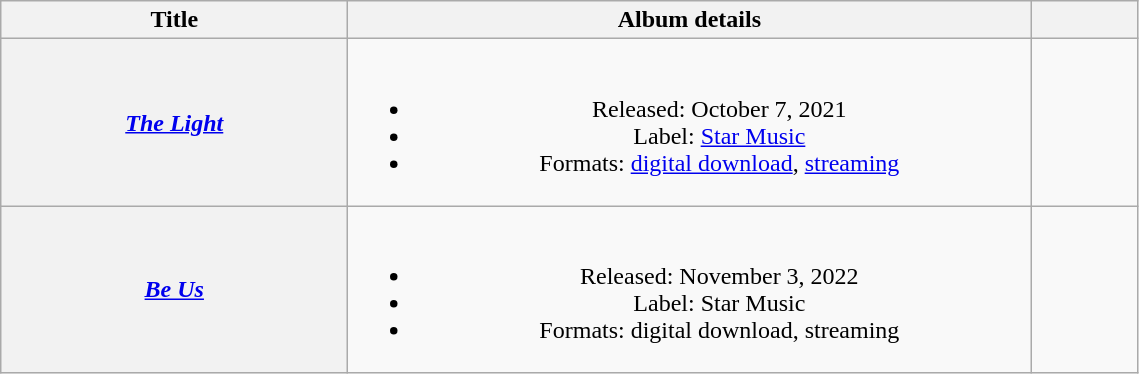<table class="wikitable plainrowheaders" style="text-align:center;">
<tr>
<th rowspan="1" style="width:14em;">Title</th>
<th rowspan="1" style="width:28em;">Album details</th>
<th scope="col" rowspan="1" style="width:4em;"></th>
</tr>
<tr>
<th scope="row"><em><a href='#'>The Light</a></em></th>
<td><br><ul><li>Released: October 7, 2021</li><li>Label: <a href='#'>Star Music</a></li><li>Formats: <a href='#'>digital download</a>, <a href='#'>streaming</a></li></ul></td>
<td></td>
</tr>
<tr>
<th scope="row"><em><a href='#'>Be Us</a></em></th>
<td><br><ul><li>Released: November 3, 2022</li><li>Label: Star Music</li><li>Formats: digital download, streaming</li></ul></td>
<td></td>
</tr>
</table>
